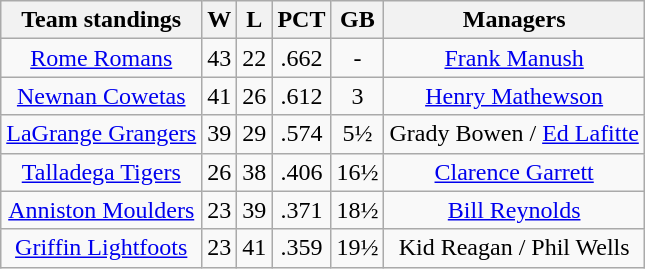<table class="wikitable" style="text-align:center">
<tr>
<th>Team standings</th>
<th>W</th>
<th>L</th>
<th>PCT</th>
<th>GB</th>
<th>Managers</th>
</tr>
<tr>
<td><a href='#'>Rome Romans</a></td>
<td>43</td>
<td>22</td>
<td>.662</td>
<td>-</td>
<td><a href='#'>Frank Manush</a></td>
</tr>
<tr>
<td><a href='#'>Newnan Cowetas</a></td>
<td>41</td>
<td>26</td>
<td>.612</td>
<td>3</td>
<td><a href='#'>Henry Mathewson</a></td>
</tr>
<tr>
<td><a href='#'>LaGrange Grangers</a></td>
<td>39</td>
<td>29</td>
<td>.574</td>
<td>5½</td>
<td>Grady Bowen / <a href='#'>Ed Lafitte</a></td>
</tr>
<tr>
<td><a href='#'>Talladega Tigers</a></td>
<td>26</td>
<td>38</td>
<td>.406</td>
<td>16½</td>
<td><a href='#'>Clarence Garrett</a></td>
</tr>
<tr>
<td><a href='#'>Anniston Moulders</a></td>
<td>23</td>
<td>39</td>
<td>.371</td>
<td>18½</td>
<td><a href='#'>Bill Reynolds</a></td>
</tr>
<tr>
<td><a href='#'>Griffin Lightfoots</a></td>
<td>23</td>
<td>41</td>
<td>.359</td>
<td>19½</td>
<td>Kid Reagan / Phil Wells</td>
</tr>
</table>
